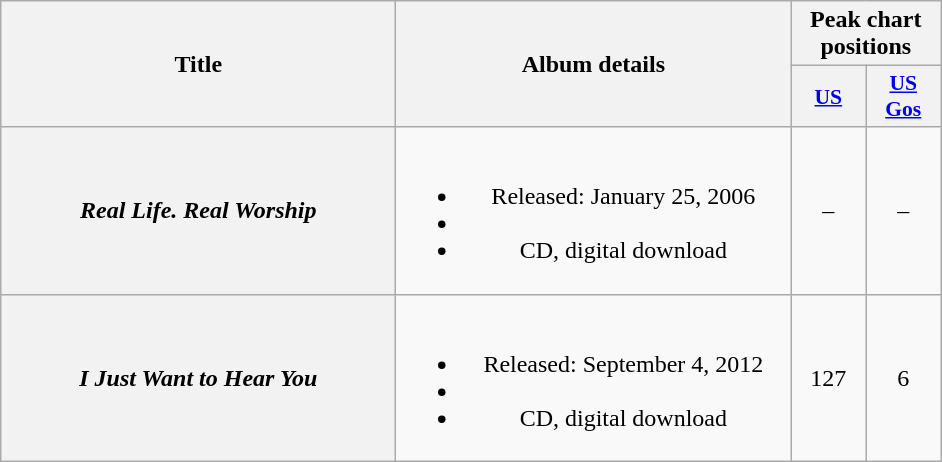<table class="wikitable plainrowheaders" style="text-align:center;">
<tr>
<th scope="col" rowspan="2" style="width:16em;">Title</th>
<th scope="col" rowspan="2" style="width:16em;">Album details</th>
<th scope="col" colspan="2">Peak chart positions</th>
</tr>
<tr>
<th style="width:3em; font-size:90%"><a href='#'>US</a></th>
<th style="width:3em; font-size:90%"><a href='#'>US<br>Gos</a></th>
</tr>
<tr>
<th scope="row"><em>Real Life. Real Worship</em></th>
<td><br><ul><li>Released: January 25, 2006</li><li></li><li>CD, digital download</li></ul></td>
<td>–</td>
<td>–</td>
</tr>
<tr>
<th scope="row"><em>I Just Want to Hear You</em></th>
<td><br><ul><li>Released: September 4, 2012</li><li></li><li>CD, digital download</li></ul></td>
<td>127</td>
<td>6</td>
</tr>
</table>
